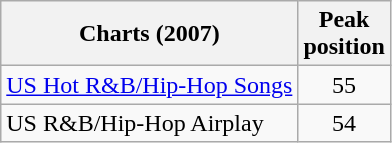<table class="wikitable sortable">
<tr>
<th>Charts (2007)</th>
<th>Peak<br>position</th>
</tr>
<tr>
<td><a href='#'>US Hot R&B/Hip-Hop Songs</a></td>
<td align=center>55</td>
</tr>
<tr>
<td>US R&B/Hip-Hop Airplay</td>
<td align=center>54</td>
</tr>
</table>
